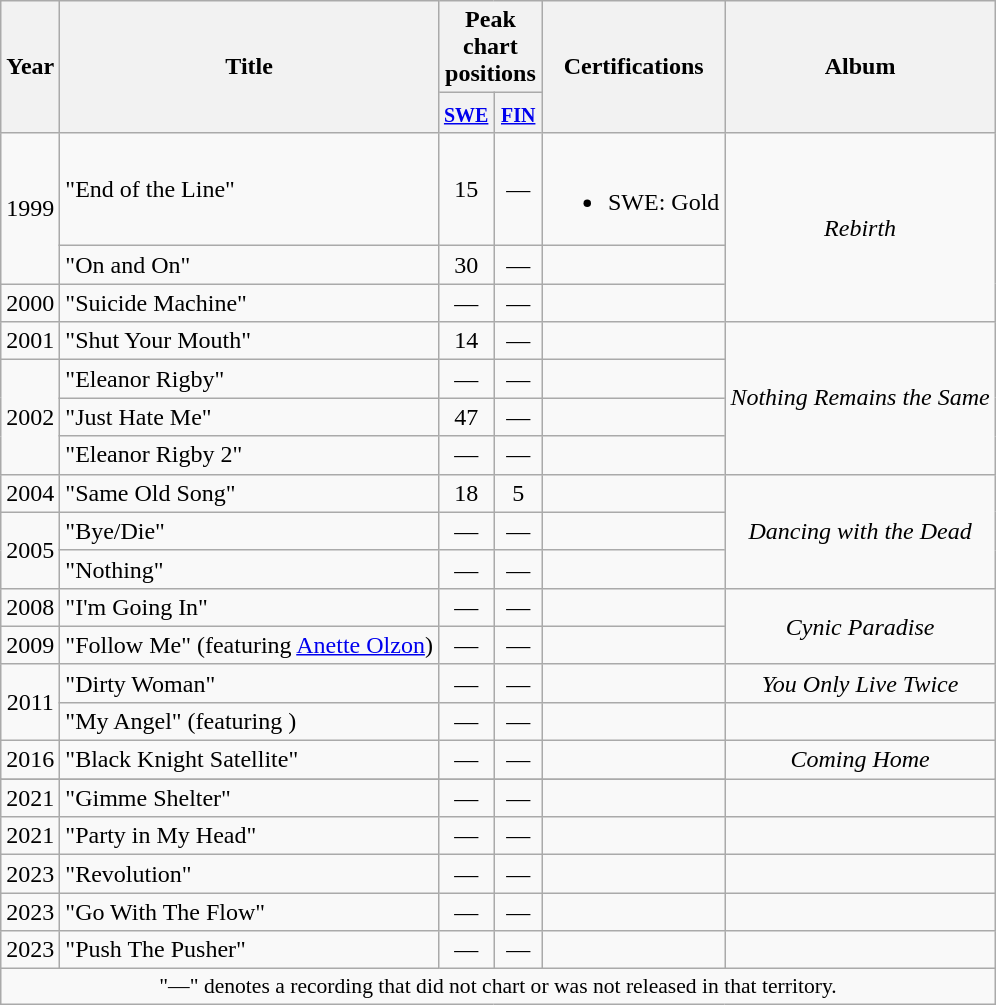<table class=wikitable style=text-align:center;>
<tr>
<th rowspan=2>Year</th>
<th rowspan=2>Title</th>
<th colspan=2>Peak chart positions</th>
<th rowspan=2>Certifications</th>
<th rowspan=2>Album</th>
</tr>
<tr style="vertical-align:top;line-height:1.2">
<th width=25px><small><a href='#'>SWE</a></small><br></th>
<th width=25px><small><a href='#'>FIN</a></small><br></th>
</tr>
<tr>
<td rowspan=2>1999</td>
<td align=left>"End of the Line"</td>
<td>15</td>
<td>—</td>
<td><br><ul><li>SWE: Gold</li></ul></td>
<td rowspan=3><em>Rebirth</em></td>
</tr>
<tr>
<td align=left>"On and On"</td>
<td>30</td>
<td>—</td>
<td></td>
</tr>
<tr>
<td>2000</td>
<td align=left>"Suicide Machine"</td>
<td>—</td>
<td>—</td>
<td></td>
</tr>
<tr>
<td>2001</td>
<td align=left>"Shut Your Mouth"</td>
<td>14</td>
<td>—</td>
<td></td>
<td rowspan=4><em>Nothing Remains the Same</em></td>
</tr>
<tr>
<td rowspan=3>2002</td>
<td align=left>"Eleanor Rigby"</td>
<td>—</td>
<td>—</td>
<td></td>
</tr>
<tr>
<td align=left>"Just Hate Me"</td>
<td>47</td>
<td>—</td>
<td></td>
</tr>
<tr>
<td align=left>"Eleanor Rigby 2"</td>
<td>—</td>
<td>—</td>
<td></td>
</tr>
<tr>
<td>2004</td>
<td align=left>"Same Old Song"</td>
<td>18</td>
<td>5</td>
<td></td>
<td rowspan=3><em>Dancing with the Dead</em></td>
</tr>
<tr>
<td rowspan=2>2005</td>
<td align=left>"Bye/Die"</td>
<td>—</td>
<td>—</td>
<td></td>
</tr>
<tr>
<td align=left>"Nothing"</td>
<td>—</td>
<td>—</td>
<td></td>
</tr>
<tr>
<td>2008</td>
<td align=left>"I'm Going In"</td>
<td>—</td>
<td>—</td>
<td></td>
<td rowspan=2><em>Cynic Paradise</em></td>
</tr>
<tr>
<td>2009</td>
<td align=left>"Follow Me" (featuring <a href='#'>Anette Olzon</a>)</td>
<td>—</td>
<td>—</td>
<td></td>
</tr>
<tr>
<td rowspan=2>2011</td>
<td align=left>"Dirty Woman"</td>
<td>—</td>
<td>—</td>
<td></td>
<td rowspan=1><em>You Only Live Twice</em></td>
</tr>
<tr>
<td align=left>"My Angel" (featuring ) </td>
<td>—</td>
<td>—</td>
<td></td>
<td rowspan=1></td>
</tr>
<tr>
<td rowspan=1>2016</td>
<td align=left>"Black Knight Satellite" </td>
<td>—</td>
<td>—</td>
<td></td>
<td rowspan=1><em>Coming Home</em></td>
</tr>
<tr>
</tr>
<tr>
<td>2021</td>
<td align=left>"Gimme Shelter"</td>
<td>—</td>
<td>—</td>
<td></td>
</tr>
<tr>
<td>2021</td>
<td align=left>"Party in My Head"</td>
<td>—</td>
<td>—</td>
<td></td>
<td rowspan=1></td>
</tr>
<tr>
<td>2023</td>
<td align=left>"Revolution"</td>
<td>—</td>
<td>—</td>
<td></td>
<td rowspan=1></td>
</tr>
<tr>
<td>2023</td>
<td align=left>"Go With The Flow"</td>
<td>—</td>
<td>—</td>
<td></td>
<td rowspan=1></td>
</tr>
<tr>
<td>2023</td>
<td align=left>"Push The Pusher"</td>
<td>—</td>
<td>—</td>
<td></td>
<td rowspan=1></td>
</tr>
<tr>
<td colspan="10" style="font-size:90%">"—" denotes a recording that did not chart or was not released in that territory.</td>
</tr>
</table>
